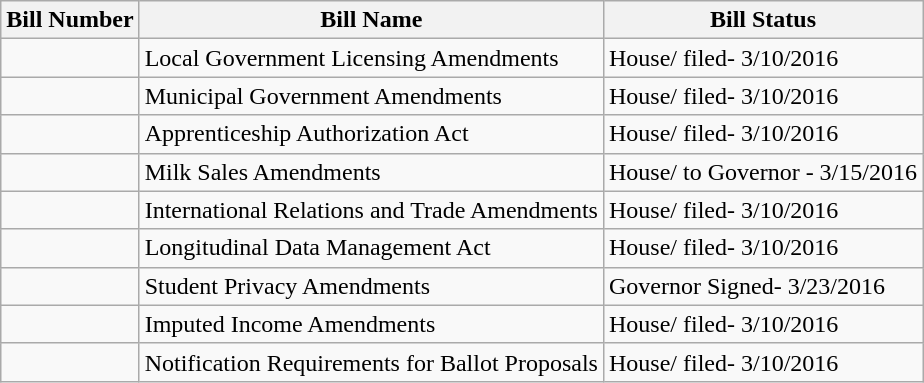<table class="wikitable">
<tr>
<th>Bill Number</th>
<th>Bill Name</th>
<th>Bill Status</th>
</tr>
<tr>
<td></td>
<td>Local Government Licensing Amendments</td>
<td>House/ filed- 3/10/2016</td>
</tr>
<tr>
<td></td>
<td>Municipal Government Amendments</td>
<td>House/ filed- 3/10/2016</td>
</tr>
<tr>
<td></td>
<td>Apprenticeship Authorization Act</td>
<td>House/ filed- 3/10/2016</td>
</tr>
<tr>
<td></td>
<td>Milk Sales Amendments</td>
<td>House/ to Governor - 3/15/2016</td>
</tr>
<tr>
<td></td>
<td>International Relations and Trade Amendments</td>
<td>House/ filed- 3/10/2016</td>
</tr>
<tr>
<td></td>
<td>Longitudinal Data Management Act</td>
<td>House/ filed- 3/10/2016</td>
</tr>
<tr>
<td></td>
<td>Student Privacy Amendments</td>
<td>Governor Signed- 3/23/2016</td>
</tr>
<tr>
<td></td>
<td>Imputed Income Amendments</td>
<td>House/ filed- 3/10/2016</td>
</tr>
<tr>
<td></td>
<td>Notification Requirements for Ballot Proposals</td>
<td>House/ filed- 3/10/2016</td>
</tr>
</table>
